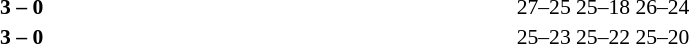<table width=100% cellspacing=1>
<tr>
<th width=20%></th>
<th width=12%></th>
<th width=20%></th>
<th width=33%></th>
<td></td>
</tr>
<tr style=font-size:90%>
<td align=right><strong></strong></td>
<td align=center><strong>3 – 0</strong></td>
<td></td>
<td>27–25 25–18 26–24</td>
<td></td>
</tr>
<tr style=font-size:90%>
<td align=right><strong></strong></td>
<td align=center><strong>3 – 0</strong></td>
<td></td>
<td>25–23 25–22 25–20</td>
</tr>
</table>
